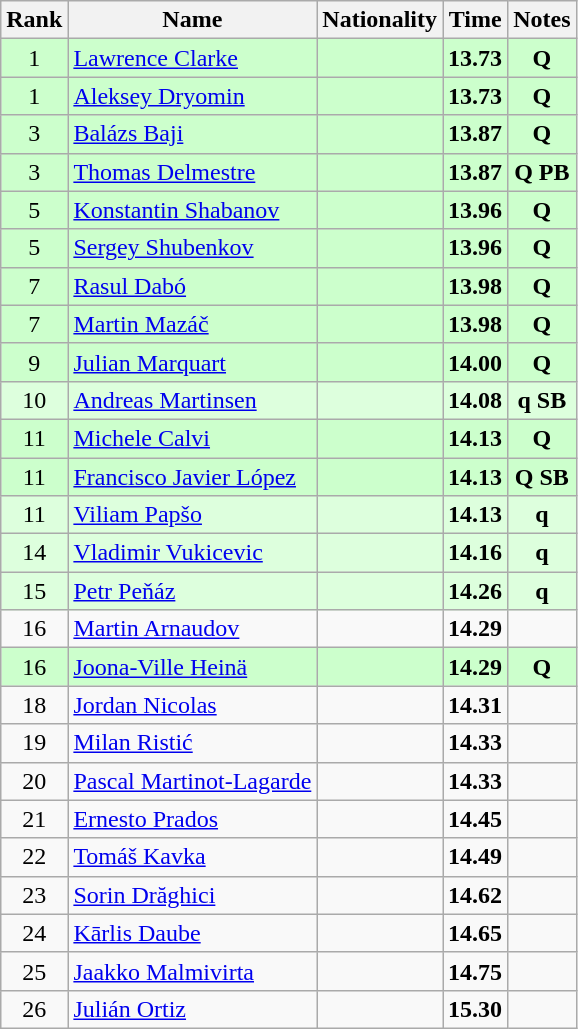<table class="wikitable sortable" style="text-align:center">
<tr>
<th>Rank</th>
<th>Name</th>
<th>Nationality</th>
<th>Time</th>
<th>Notes</th>
</tr>
<tr bgcolor=ccffcc>
<td>1</td>
<td align=left><a href='#'>Lawrence Clarke</a></td>
<td align=left></td>
<td><strong>13.73</strong></td>
<td><strong>Q</strong></td>
</tr>
<tr bgcolor=ccffcc>
<td>1</td>
<td align=left><a href='#'>Aleksey Dryomin</a></td>
<td align=left></td>
<td><strong>13.73</strong></td>
<td><strong>Q</strong></td>
</tr>
<tr bgcolor=ccffcc>
<td>3</td>
<td align=left><a href='#'>Balázs Baji</a></td>
<td align=left></td>
<td><strong>13.87</strong></td>
<td><strong>Q</strong></td>
</tr>
<tr bgcolor=ccffcc>
<td>3</td>
<td align=left><a href='#'>Thomas Delmestre</a></td>
<td align=left></td>
<td><strong>13.87</strong></td>
<td><strong>Q PB</strong></td>
</tr>
<tr bgcolor=ccffcc>
<td>5</td>
<td align=left><a href='#'>Konstantin Shabanov</a></td>
<td align=left></td>
<td><strong>13.96</strong></td>
<td><strong>Q</strong></td>
</tr>
<tr bgcolor=ccffcc>
<td>5</td>
<td align=left><a href='#'>Sergey Shubenkov</a></td>
<td align=left></td>
<td><strong>13.96</strong></td>
<td><strong>Q</strong></td>
</tr>
<tr bgcolor=ccffcc>
<td>7</td>
<td align=left><a href='#'>Rasul Dabó</a></td>
<td align=left></td>
<td><strong>13.98</strong></td>
<td><strong>Q</strong></td>
</tr>
<tr bgcolor=ccffcc>
<td>7</td>
<td align=left><a href='#'>Martin Mazáč</a></td>
<td align=left></td>
<td><strong>13.98</strong></td>
<td><strong>Q</strong></td>
</tr>
<tr bgcolor=ccffcc>
<td>9</td>
<td align=left><a href='#'>Julian Marquart</a></td>
<td align=left></td>
<td><strong>14.00</strong></td>
<td><strong>Q</strong></td>
</tr>
<tr bgcolor=ddffdd>
<td>10</td>
<td align=left><a href='#'>Andreas Martinsen</a></td>
<td align=left></td>
<td><strong>14.08</strong></td>
<td><strong>q SB</strong></td>
</tr>
<tr bgcolor=ccffcc>
<td>11</td>
<td align=left><a href='#'>Michele Calvi</a></td>
<td align=left></td>
<td><strong>14.13</strong></td>
<td><strong>Q</strong></td>
</tr>
<tr bgcolor=ccffcc>
<td>11</td>
<td align=left><a href='#'>Francisco Javier López</a></td>
<td align=left></td>
<td><strong>14.13</strong></td>
<td><strong>Q SB</strong></td>
</tr>
<tr bgcolor=ddffdd>
<td>11</td>
<td align=left><a href='#'>Viliam Papšo</a></td>
<td align=left></td>
<td><strong>14.13</strong></td>
<td><strong>q</strong></td>
</tr>
<tr bgcolor=ddffdd>
<td>14</td>
<td align=left><a href='#'>Vladimir Vukicevic</a></td>
<td align=left></td>
<td><strong>14.16</strong></td>
<td><strong>q</strong></td>
</tr>
<tr bgcolor=ddffdd>
<td>15</td>
<td align=left><a href='#'>Petr Peňáz</a></td>
<td align=left></td>
<td><strong>14.26</strong></td>
<td><strong>q</strong></td>
</tr>
<tr>
<td>16</td>
<td align=left><a href='#'>Martin Arnaudov</a></td>
<td align=left></td>
<td><strong>14.29</strong></td>
<td></td>
</tr>
<tr bgcolor=ccffcc>
<td>16</td>
<td align=left><a href='#'>Joona-Ville Heinä</a></td>
<td align=left></td>
<td><strong>14.29</strong></td>
<td><strong>Q</strong></td>
</tr>
<tr>
<td>18</td>
<td align=left><a href='#'>Jordan Nicolas</a></td>
<td align=left></td>
<td><strong>14.31</strong></td>
<td></td>
</tr>
<tr>
<td>19</td>
<td align=left><a href='#'>Milan Ristić</a></td>
<td align=left></td>
<td><strong>14.33</strong></td>
<td></td>
</tr>
<tr>
<td>20</td>
<td align=left><a href='#'>Pascal Martinot-Lagarde</a></td>
<td align=left></td>
<td><strong>14.33</strong></td>
<td></td>
</tr>
<tr>
<td>21</td>
<td align=left><a href='#'>Ernesto Prados</a></td>
<td align=left></td>
<td><strong>14.45</strong></td>
<td></td>
</tr>
<tr>
<td>22</td>
<td align=left><a href='#'>Tomáš Kavka</a></td>
<td align=left></td>
<td><strong>14.49</strong></td>
<td></td>
</tr>
<tr>
<td>23</td>
<td align=left><a href='#'>Sorin Drăghici</a></td>
<td align=left></td>
<td><strong>14.62</strong></td>
<td></td>
</tr>
<tr>
<td>24</td>
<td align=left><a href='#'>Kārlis Daube</a></td>
<td align=left></td>
<td><strong>14.65</strong></td>
<td></td>
</tr>
<tr>
<td>25</td>
<td align=left><a href='#'>Jaakko Malmivirta</a></td>
<td align=left></td>
<td><strong>14.75</strong></td>
<td></td>
</tr>
<tr>
<td>26</td>
<td align=left><a href='#'>Julián Ortiz</a></td>
<td align=left></td>
<td><strong>15.30</strong></td>
<td></td>
</tr>
</table>
